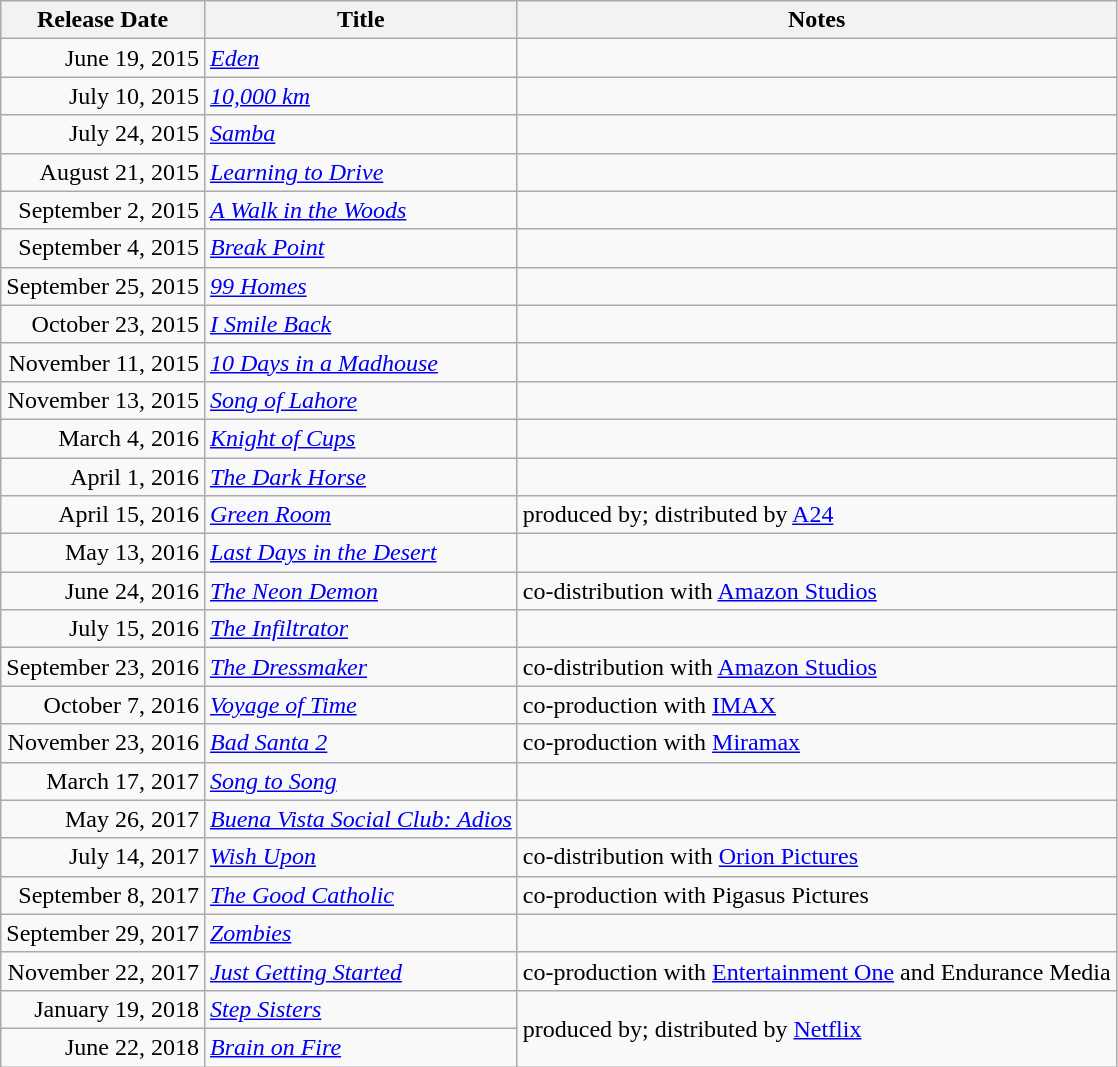<table class="wikitable sortable">
<tr>
<th>Release Date</th>
<th>Title</th>
<th>Notes</th>
</tr>
<tr>
<td align="right">June 19, 2015</td>
<td><em><a href='#'>Eden</a></em></td>
<td></td>
</tr>
<tr>
<td align="right">July 10, 2015</td>
<td><em><a href='#'>10,000 km</a></em></td>
<td></td>
</tr>
<tr>
<td align="right">July 24, 2015</td>
<td><em><a href='#'>Samba</a></em></td>
<td></td>
</tr>
<tr>
<td align="right">August 21, 2015</td>
<td><em><a href='#'>Learning to Drive</a></em></td>
<td></td>
</tr>
<tr>
<td align="right">September 2, 2015</td>
<td><em><a href='#'>A Walk in the Woods</a></em></td>
<td></td>
</tr>
<tr>
<td align="right">September 4, 2015</td>
<td><em><a href='#'>Break Point</a></em></td>
<td></td>
</tr>
<tr>
<td align="right">September 25, 2015</td>
<td><em><a href='#'>99 Homes</a></em></td>
<td></td>
</tr>
<tr>
<td align="right">October 23, 2015</td>
<td><em><a href='#'>I Smile Back</a></em></td>
<td></td>
</tr>
<tr>
<td align="right">November 11, 2015</td>
<td><em><a href='#'>10 Days in a Madhouse</a></em></td>
<td></td>
</tr>
<tr>
<td align="right">November 13, 2015</td>
<td><em><a href='#'>Song of Lahore</a></em></td>
<td></td>
</tr>
<tr>
<td align="right">March 4, 2016</td>
<td><em><a href='#'>Knight of Cups</a></em></td>
<td></td>
</tr>
<tr>
<td align="right">April 1, 2016</td>
<td><em><a href='#'>The Dark Horse</a></em></td>
<td></td>
</tr>
<tr>
<td align="right">April 15, 2016</td>
<td><em><a href='#'>Green Room</a></em></td>
<td>produced by; distributed by <a href='#'>A24</a></td>
</tr>
<tr>
<td align="right">May 13, 2016</td>
<td><em><a href='#'>Last Days in the Desert</a></em></td>
<td></td>
</tr>
<tr>
<td align="right">June 24, 2016</td>
<td><em><a href='#'>The Neon Demon</a></em></td>
<td>co-distribution with <a href='#'>Amazon Studios</a></td>
</tr>
<tr>
<td align="right">July 15, 2016</td>
<td><em><a href='#'>The Infiltrator</a></em></td>
<td></td>
</tr>
<tr>
<td align="right">September 23, 2016</td>
<td><em><a href='#'>The Dressmaker</a></em></td>
<td>co-distribution with <a href='#'>Amazon Studios</a></td>
</tr>
<tr>
<td align="right">October 7, 2016</td>
<td><em><a href='#'>Voyage of Time</a></em></td>
<td>co-production with <a href='#'>IMAX</a></td>
</tr>
<tr>
<td align="right">November 23, 2016</td>
<td><em><a href='#'>Bad Santa 2</a></em></td>
<td>co-production with <a href='#'>Miramax</a></td>
</tr>
<tr>
<td align="right">March 17, 2017</td>
<td><em><a href='#'>Song to Song</a></em></td>
<td></td>
</tr>
<tr>
<td align="right">May 26, 2017</td>
<td><em><a href='#'>Buena Vista Social Club: Adios</a></em></td>
<td></td>
</tr>
<tr>
<td align="right">July 14, 2017</td>
<td><em><a href='#'>Wish Upon</a></em></td>
<td>co-distribution with <a href='#'>Orion Pictures</a></td>
</tr>
<tr>
<td align="right">September 8, 2017</td>
<td><em><a href='#'>The Good Catholic</a></em></td>
<td>co-production with Pigasus Pictures</td>
</tr>
<tr>
<td align="right">September 29, 2017</td>
<td><em><a href='#'>Zombies</a> </em></td>
<td></td>
</tr>
<tr>
<td align="right">November 22, 2017</td>
<td><em><a href='#'>Just Getting Started</a></em></td>
<td>co-production with <a href='#'>Entertainment One</a> and Endurance Media</td>
</tr>
<tr>
<td align="right">January 19, 2018</td>
<td><em><a href='#'>Step Sisters</a></em></td>
<td rowspan="2">produced by; distributed by <a href='#'>Netflix</a></td>
</tr>
<tr>
<td align="right">June 22, 2018</td>
<td><em><a href='#'>Brain on Fire</a></em></td>
</tr>
</table>
